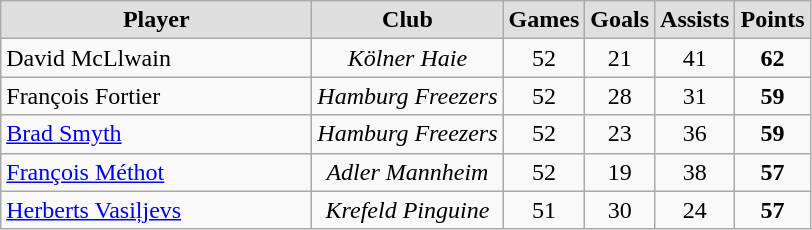<table class="wikitable">
<tr align="center">
<td width="200" bgcolor="#dfdfdf"><strong>Player</strong></td>
<td bgcolor="#dfdfdf"><strong>Club</strong></td>
<td bgcolor="#dfdfdf"><strong>Games</strong></td>
<td bgcolor="#dfdfdf"><strong>Goals</strong></td>
<td bgcolor="#dfdfdf"><strong>Assists</strong></td>
<td bgcolor="#dfdfdf"><strong>Points</strong></td>
</tr>
<tr align="center">
<td align="left"> David McLlwain</td>
<td><em>Kölner Haie</em></td>
<td>52</td>
<td>21</td>
<td>41</td>
<td><strong>62</strong></td>
</tr>
<tr align="center">
<td align="left"> François Fortier</td>
<td><em>Hamburg Freezers</em></td>
<td>52</td>
<td>28</td>
<td>31</td>
<td><strong>59</strong></td>
</tr>
<tr align="center">
<td align="left"> <a href='#'>Brad Smyth</a></td>
<td><em>Hamburg Freezers</em></td>
<td>52</td>
<td>23</td>
<td>36</td>
<td><strong>59</strong></td>
</tr>
<tr align="center">
<td align="left"> <a href='#'>François Méthot</a></td>
<td><em>Adler Mannheim</em></td>
<td>52</td>
<td>19</td>
<td>38</td>
<td><strong>57</strong></td>
</tr>
<tr align="center">
<td align="left"> <a href='#'>Herberts Vasiļjevs</a></td>
<td><em>Krefeld Pinguine</em></td>
<td>51</td>
<td>30</td>
<td>24</td>
<td><strong>57</strong></td>
</tr>
</table>
